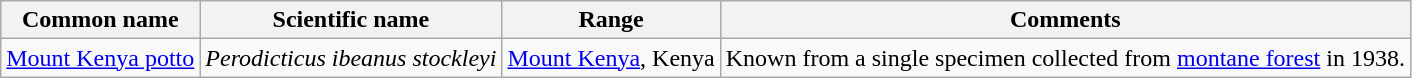<table class="wikitable">
<tr>
<th>Common name</th>
<th>Scientific name</th>
<th>Range</th>
<th class="unsortable">Comments</th>
</tr>
<tr>
<td><a href='#'>Mount Kenya potto</a></td>
<td><em>Perodicticus ibeanus stockleyi</em></td>
<td><a href='#'>Mount Kenya</a>, Kenya</td>
<td>Known from a single specimen collected from <a href='#'>montane forest</a> in 1938.</td>
</tr>
</table>
